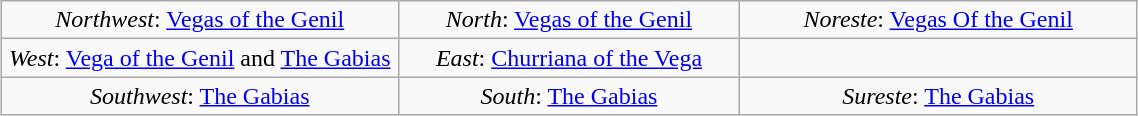<table align="center" border="2" class="wikitable" width="60%" style="margin:1em auto;">
<tr>
<td align="center" width="35%"><em>Northwest</em>: <a href='#'>Vegas of the Genil</a></td>
<td align="center" width="30%"><em>North</em>: <a href='#'>Vegas of the Genil</a></td>
<td align="center" width="35%"><em>Noreste</em>: <a href='#'>Vegas Of the Genil</a></td>
</tr>
<tr>
<td align="center" width="10%"><em>West</em>: <a href='#'>Vega of the Genil</a> and <a href='#'>The Gabias</a></td>
<td align="center" width="30%"><em>East</em>: <a href='#'>Churriana of the Vega</a></td>
</tr>
<tr>
<td align="center" width="35%"><em>Southwest</em>: <a href='#'>The Gabias</a></td>
<td align="center" width="30%"><em>South</em>: <a href='#'>The Gabias</a></td>
<td align="center" width="35%"><em>Sureste</em>: <a href='#'>The Gabias</a></td>
</tr>
</table>
